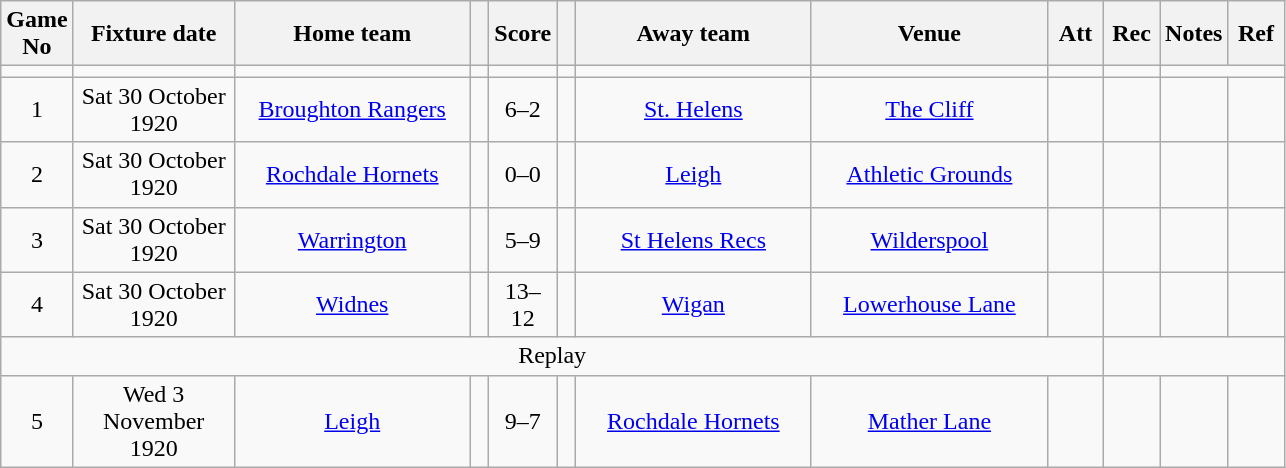<table class="wikitable" style="text-align:center;">
<tr>
<th width=20 abbr="No">Game No</th>
<th width=100 abbr="Date">Fixture date</th>
<th width=150 abbr="Home team">Home team</th>
<th width=5 abbr="space"></th>
<th width=20 abbr="Score">Score</th>
<th width=5 abbr="space"></th>
<th width=150 abbr="Away team">Away team</th>
<th width=150 abbr="Venue">Venue</th>
<th width=30 abbr="Att">Att</th>
<th width=30 abbr="Rec">Rec</th>
<th width=20 abbr="Notes">Notes</th>
<th width=30 abbr="Ref">Ref</th>
</tr>
<tr>
<td></td>
<td></td>
<td></td>
<td></td>
<td></td>
<td></td>
<td></td>
<td></td>
<td></td>
<td></td>
</tr>
<tr>
<td>1</td>
<td>Sat 30 October 1920</td>
<td><a href='#'>Broughton Rangers</a></td>
<td></td>
<td>6–2</td>
<td></td>
<td><a href='#'>St. Helens</a></td>
<td><a href='#'>The Cliff</a></td>
<td></td>
<td></td>
<td></td>
<td></td>
</tr>
<tr>
<td>2</td>
<td>Sat 30 October 1920</td>
<td><a href='#'>Rochdale Hornets</a></td>
<td></td>
<td>0–0</td>
<td></td>
<td><a href='#'>Leigh</a></td>
<td><a href='#'>Athletic Grounds</a></td>
<td></td>
<td></td>
<td></td>
<td></td>
</tr>
<tr>
<td>3</td>
<td>Sat 30 October 1920</td>
<td><a href='#'>Warrington</a></td>
<td></td>
<td>5–9</td>
<td></td>
<td><a href='#'>St Helens Recs</a></td>
<td><a href='#'>Wilderspool</a></td>
<td></td>
<td></td>
<td></td>
<td></td>
</tr>
<tr>
<td>4</td>
<td>Sat 30 October 1920</td>
<td><a href='#'>Widnes</a></td>
<td></td>
<td>13–12</td>
<td></td>
<td><a href='#'>Wigan</a></td>
<td><a href='#'>Lowerhouse Lane</a></td>
<td></td>
<td></td>
<td></td>
<td></td>
</tr>
<tr>
<td colspan=9>Replay</td>
</tr>
<tr>
<td>5</td>
<td>Wed 3 November 1920</td>
<td><a href='#'>Leigh</a></td>
<td></td>
<td>9–7</td>
<td></td>
<td><a href='#'>Rochdale Hornets</a></td>
<td><a href='#'>Mather Lane</a></td>
<td></td>
<td></td>
<td></td>
<td></td>
</tr>
</table>
